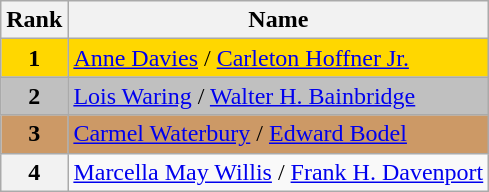<table class="wikitable">
<tr>
<th>Rank</th>
<th>Name</th>
</tr>
<tr bgcolor="gold">
<td align="center"><strong>1</strong></td>
<td><a href='#'>Anne Davies</a> / <a href='#'>Carleton Hoffner Jr.</a></td>
</tr>
<tr bgcolor="silver">
<td align="center"><strong>2</strong></td>
<td><a href='#'>Lois Waring</a> / <a href='#'>Walter H. Bainbridge</a></td>
</tr>
<tr bgcolor="cc9966">
<td align="center"><strong>3</strong></td>
<td><a href='#'>Carmel Waterbury</a> / <a href='#'>Edward Bodel</a></td>
</tr>
<tr>
<th>4</th>
<td><a href='#'>Marcella May Willis</a> / <a href='#'>Frank H. Davenport</a></td>
</tr>
</table>
